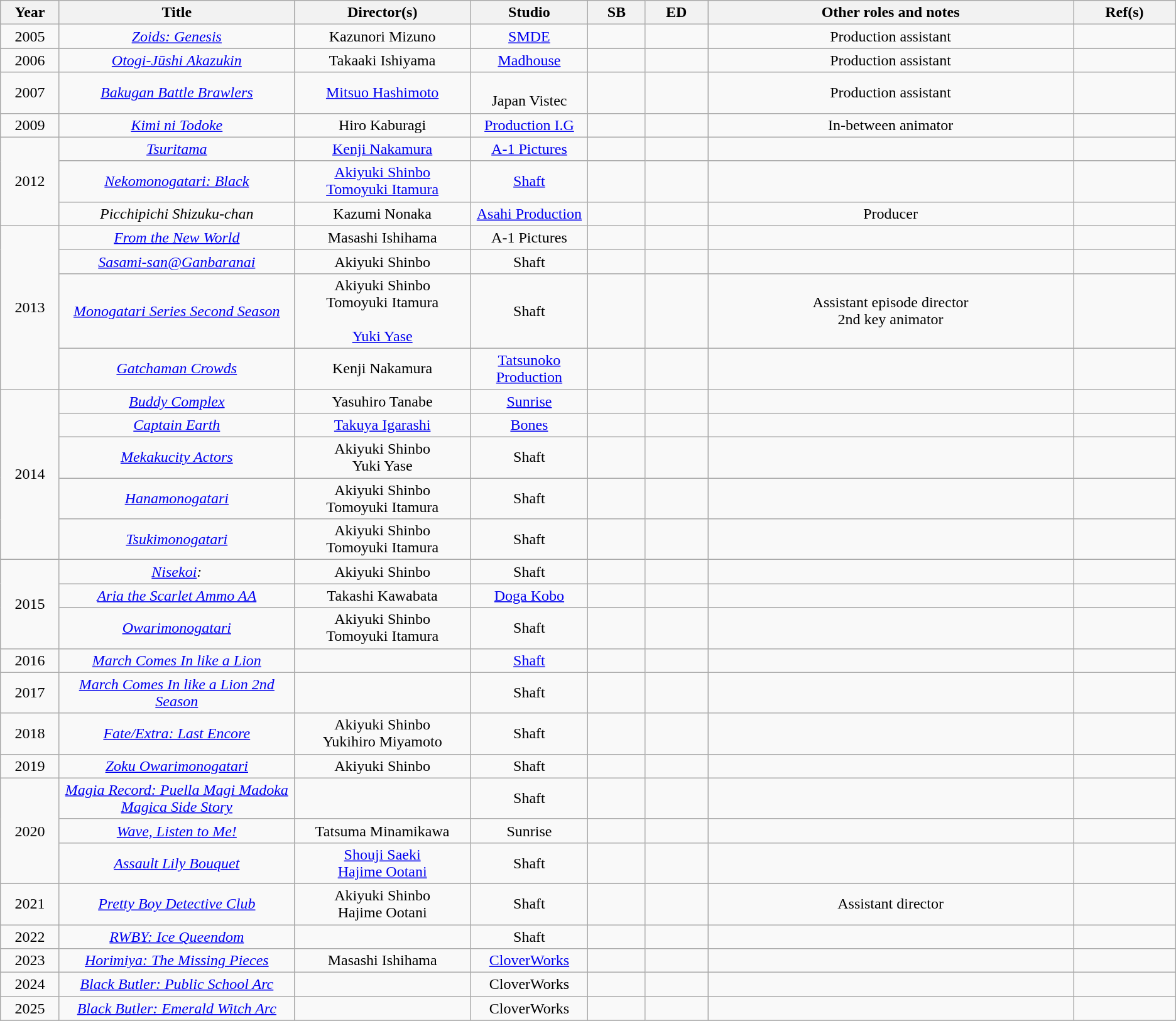<table class="wikitable sortable" style="text-align:center; margin=auto; ">
<tr>
<th scope="col" width=5%>Year</th>
<th scope="col" width=20%>Title</th>
<th scope="col" width=15%>Director(s)</th>
<th scope="col" width=10%>Studio</th>
<th scope="col" class="unsortable">SB</th>
<th scope="col" class="unsortable">ED</th>
<th scope="col" class="unsortable">Other roles and notes</th>
<th scope="col" class="unsortable">Ref(s)</th>
</tr>
<tr>
<td>2005</td>
<td><em><a href='#'>Zoids: Genesis</a></em></td>
<td>Kazunori Mizuno</td>
<td><a href='#'>SMDE</a></td>
<td></td>
<td></td>
<td>Production assistant</td>
<td></td>
</tr>
<tr>
<td>2006</td>
<td><em><a href='#'>Otogi-Jūshi Akazukin</a></em></td>
<td>Takaaki Ishiyama</td>
<td><a href='#'>Madhouse</a></td>
<td></td>
<td></td>
<td>Production assistant</td>
<td></td>
</tr>
<tr>
<td>2007</td>
<td><em><a href='#'>Bakugan Battle Brawlers</a></em></td>
<td><a href='#'>Mitsuo Hashimoto</a></td>
<td><br>Japan Vistec</td>
<td></td>
<td></td>
<td>Production assistant</td>
<td></td>
</tr>
<tr>
<td>2009</td>
<td><em><a href='#'>Kimi ni Todoke</a></em></td>
<td>Hiro Kaburagi</td>
<td><a href='#'>Production I.G</a></td>
<td></td>
<td></td>
<td>In-between animator</td>
<td></td>
</tr>
<tr>
<td rowspan="3">2012</td>
<td><em><a href='#'>Tsuritama</a></em></td>
<td><a href='#'>Kenji Nakamura</a></td>
<td><a href='#'>A-1 Pictures</a></td>
<td></td>
<td></td>
<td></td>
<td></td>
</tr>
<tr>
<td><em><a href='#'>Nekomonogatari: Black</a></em></td>
<td><a href='#'>Akiyuki Shinbo</a><br><a href='#'>Tomoyuki Itamura</a> </td>
<td><a href='#'>Shaft</a></td>
<td></td>
<td></td>
<td></td>
<td></td>
</tr>
<tr>
<td><em>Picchipichi Shizuku-chan</em></td>
<td>Kazumi Nonaka</td>
<td><a href='#'>Asahi Production</a></td>
<td></td>
<td></td>
<td>Producer</td>
<td></td>
</tr>
<tr>
<td rowspan="4">2013</td>
<td><em><a href='#'>From the New World</a></em></td>
<td>Masashi Ishihama</td>
<td>A-1 Pictures</td>
<td></td>
<td></td>
<td></td>
<td></td>
</tr>
<tr>
<td><em><a href='#'>Sasami-san@Ganbaranai</a></em></td>
<td>Akiyuki Shinbo</td>
<td>Shaft</td>
<td></td>
<td></td>
<td></td>
<td></td>
</tr>
<tr>
<td><em><a href='#'>Monogatari Series Second Season</a></em></td>
<td>Akiyuki Shinbo <br>Tomoyuki Itamura<br><br><a href='#'>Yuki Yase</a> </td>
<td>Shaft</td>
<td></td>
<td></td>
<td>Assistant episode director<br>2nd key animator</td>
<td></td>
</tr>
<tr>
<td><em><a href='#'>Gatchaman Crowds</a></em></td>
<td>Kenji Nakamura</td>
<td><a href='#'>Tatsunoko Production</a></td>
<td></td>
<td></td>
<td></td>
<td></td>
</tr>
<tr>
<td rowspan="5">2014</td>
<td><em><a href='#'>Buddy Complex</a></em></td>
<td>Yasuhiro Tanabe</td>
<td><a href='#'>Sunrise</a></td>
<td></td>
<td></td>
<td></td>
<td></td>
</tr>
<tr>
<td><em><a href='#'>Captain Earth</a></em></td>
<td><a href='#'>Takuya Igarashi</a></td>
<td><a href='#'>Bones</a></td>
<td></td>
<td></td>
<td></td>
<td></td>
</tr>
<tr>
<td><em><a href='#'>Mekakucity Actors</a></em></td>
<td>Akiyuki Shinbo <br>Yuki Yase</td>
<td>Shaft</td>
<td></td>
<td></td>
<td></td>
<td></td>
</tr>
<tr>
<td><em><a href='#'>Hanamonogatari</a></em></td>
<td>Akiyuki Shinbo <br>Tomoyuki Itamura</td>
<td>Shaft</td>
<td></td>
<td></td>
<td></td>
<td></td>
</tr>
<tr>
<td><em><a href='#'>Tsukimonogatari</a></em></td>
<td>Akiyuki Shinbo <br>Tomoyuki Itamura</td>
<td>Shaft</td>
<td></td>
<td></td>
<td></td>
<td></td>
</tr>
<tr>
<td rowspan="3">2015</td>
<td><em><a href='#'>Nisekoi</a>:</em></td>
<td>Akiyuki Shinbo <br></td>
<td>Shaft</td>
<td></td>
<td></td>
<td></td>
<td></td>
</tr>
<tr>
<td><em><a href='#'>Aria the Scarlet Ammo AA</a></em></td>
<td>Takashi Kawabata</td>
<td><a href='#'>Doga Kobo</a></td>
<td></td>
<td></td>
<td></td>
<td></td>
</tr>
<tr>
<td><em><a href='#'>Owarimonogatari</a></em></td>
<td>Akiyuki Shinbo <br>Tomoyuki Itamura</td>
<td>Shaft</td>
<td></td>
<td></td>
<td></td>
<td></td>
</tr>
<tr>
<td>2016</td>
<td><em><a href='#'>March Comes In like a Lion</a></em></td>
<td></td>
<td><a href='#'>Shaft</a></td>
<td></td>
<td></td>
<td></td>
<td></td>
</tr>
<tr>
<td>2017</td>
<td><em><a href='#'>March Comes In like a Lion 2nd Season</a></em></td>
<td></td>
<td>Shaft</td>
<td></td>
<td></td>
<td></td>
<td></td>
</tr>
<tr>
<td>2018</td>
<td><em><a href='#'>Fate/Extra: Last Encore</a></em></td>
<td>Akiyuki Shinbo <br>Yukihiro Miyamoto </td>
<td>Shaft</td>
<td></td>
<td></td>
<td></td>
<td></td>
</tr>
<tr>
<td>2019</td>
<td><em><a href='#'>Zoku Owarimonogatari</a></em></td>
<td>Akiyuki Shinbo</td>
<td>Shaft</td>
<td></td>
<td></td>
<td></td>
<td></td>
</tr>
<tr>
<td rowspan="3">2020</td>
<td><em><a href='#'>Magia Record: Puella Magi Madoka Magica Side Story</a></em></td>
<td></td>
<td>Shaft</td>
<td></td>
<td></td>
<td></td>
<td><br></td>
</tr>
<tr>
<td><em><a href='#'>Wave, Listen to Me!</a></em></td>
<td>Tatsuma Minamikawa</td>
<td>Sunrise</td>
<td></td>
<td></td>
<td></td>
<td></td>
</tr>
<tr>
<td><em><a href='#'>Assault Lily Bouquet</a></em></td>
<td><a href='#'>Shouji Saeki</a><br><a href='#'>Hajime Ootani</a> </td>
<td>Shaft</td>
<td></td>
<td></td>
<td></td>
<td></td>
</tr>
<tr>
<td>2021</td>
<td><em><a href='#'>Pretty Boy Detective Club</a></em></td>
<td>Akiyuki Shinbo <br>Hajime Ootani</td>
<td>Shaft</td>
<td></td>
<td></td>
<td>Assistant director</td>
<td></td>
</tr>
<tr>
<td>2022</td>
<td><em><a href='#'>RWBY: Ice Queendom</a></em></td>
<td></td>
<td>Shaft</td>
<td></td>
<td></td>
<td></td>
<td></td>
</tr>
<tr>
<td>2023</td>
<td><em><a href='#'>Horimiya: The Missing Pieces</a></em></td>
<td>Masashi Ishihama</td>
<td><a href='#'>CloverWorks</a></td>
<td></td>
<td></td>
<td></td>
<td></td>
</tr>
<tr>
<td>2024</td>
<td><em><a href='#'>Black Butler: Public School Arc</a></em></td>
<td></td>
<td>CloverWorks</td>
<td></td>
<td></td>
<td></td>
<td></td>
</tr>
<tr>
<td>2025</td>
<td><em><a href='#'>Black Butler: Emerald Witch Arc</a></em></td>
<td></td>
<td>CloverWorks</td>
<td></td>
<td></td>
<td></td>
<td></td>
</tr>
<tr>
</tr>
</table>
